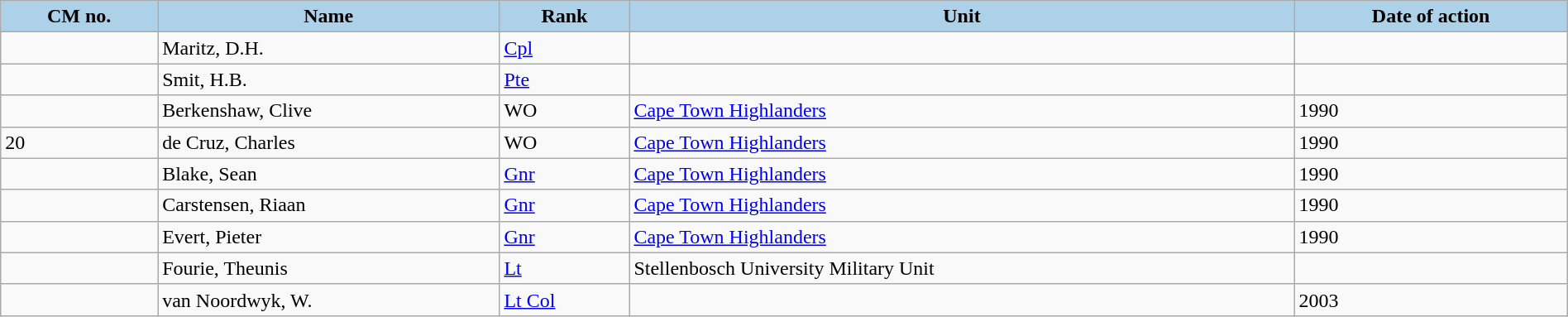<table class="wikitable sortable" style="width:100%;">
<tr>
<th style="background-color:#acd1e9;">CM no.</th>
<th style="background-color:#acd1e9;">Name</th>
<th style="background-color:#acd1e9;">Rank</th>
<th style="background-color:#acd1e9;">Unit</th>
<th style="background-color:#acd1e9;">Date of action</th>
</tr>
<tr>
<td></td>
<td>Maritz, D.H. </td>
<td data-sort-value="16"><a href='#'>Cpl</a></td>
<td></td>
<td></td>
</tr>
<tr>
<td></td>
<td>Smit, H.B. </td>
<td data-sort-value="18"><a href='#'>Pte</a></td>
<td></td>
<td></td>
</tr>
<tr>
<td></td>
<td>Berkenshaw, Clive </td>
<td data-sort-value="13">WO</td>
<td><a href='#'>Cape Town Highlanders</a></td>
<td>1990</td>
</tr>
<tr>
<td>20</td>
<td>de Cruz, Charles </td>
<td data-sort-value="13">WO</td>
<td><a href='#'>Cape Town Highlanders</a></td>
<td>1990</td>
</tr>
<tr>
<td></td>
<td>Blake, Sean </td>
<td data-sort-value="18"><a href='#'>Gnr</a></td>
<td><a href='#'>Cape Town Highlanders</a></td>
<td>1990</td>
</tr>
<tr>
<td></td>
<td>Carstensen, Riaan </td>
<td data-sort-value="18"><a href='#'>Gnr</a></td>
<td><a href='#'>Cape Town Highlanders</a></td>
<td>1990</td>
</tr>
<tr>
<td></td>
<td>Evert, Pieter </td>
<td data-sort-value="18"><a href='#'>Gnr</a></td>
<td><a href='#'>Cape Town Highlanders</a></td>
<td>1990</td>
</tr>
<tr>
<td></td>
<td>Fourie, Theunis </td>
<td data-sort-value="9"><a href='#'>Lt</a></td>
<td>Stellenbosch University Military Unit</td>
<td></td>
</tr>
<tr>
<td></td>
<td>van Noordwyk, W. </td>
<td data-sort-value="6"><a href='#'>Lt Col</a></td>
<td></td>
<td>2003</td>
</tr>
</table>
